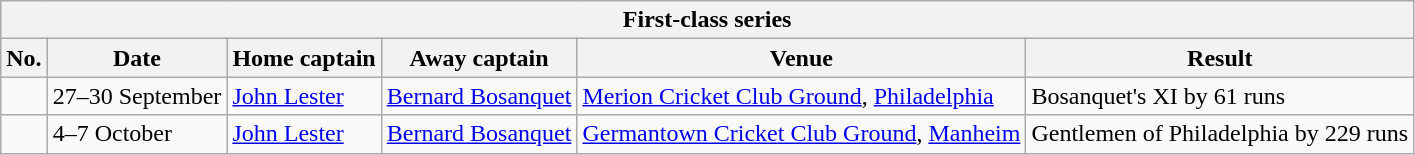<table class="wikitable">
<tr>
<th colspan="9">First-class series</th>
</tr>
<tr>
<th>No.</th>
<th>Date</th>
<th>Home captain</th>
<th>Away captain</th>
<th>Venue</th>
<th>Result</th>
</tr>
<tr>
<td></td>
<td>27–30 September</td>
<td><a href='#'>John Lester</a></td>
<td><a href='#'>Bernard Bosanquet</a></td>
<td><a href='#'>Merion Cricket Club Ground</a>, <a href='#'>Philadelphia</a></td>
<td>Bosanquet's XI by 61 runs</td>
</tr>
<tr>
<td></td>
<td>4–7 October</td>
<td><a href='#'>John Lester</a></td>
<td><a href='#'>Bernard Bosanquet</a></td>
<td><a href='#'>Germantown Cricket Club Ground</a>, <a href='#'>Manheim</a></td>
<td> Gentlemen of Philadelphia by 229 runs</td>
</tr>
</table>
